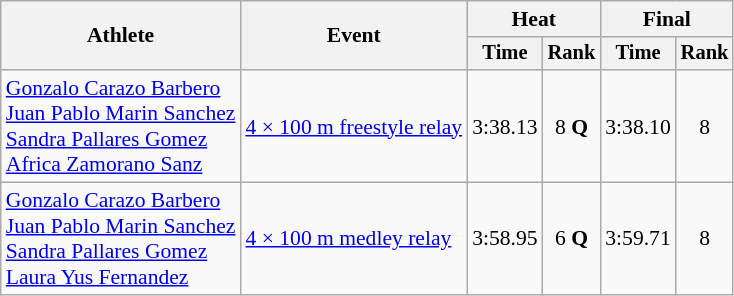<table class=wikitable style="font-size:90%">
<tr>
<th rowspan=2>Athlete</th>
<th rowspan=2>Event</th>
<th colspan="2">Heat</th>
<th colspan="2">Final</th>
</tr>
<tr style="font-size:95%">
<th>Time</th>
<th>Rank</th>
<th>Time</th>
<th>Rank</th>
</tr>
<tr align=center>
<td align=left><a href='#'>Gonzalo Carazo Barbero</a><br><a href='#'>Juan Pablo Marin Sanchez</a><br><a href='#'>Sandra Pallares Gomez</a><br><a href='#'>Africa Zamorano Sanz</a></td>
<td align=left><a href='#'>4 × 100 m freestyle relay</a></td>
<td>3:38.13</td>
<td>8 <strong>Q</strong></td>
<td>3:38.10</td>
<td>8</td>
</tr>
<tr align=center>
<td align=left><a href='#'>Gonzalo Carazo Barbero</a><br><a href='#'>Juan Pablo Marin Sanchez</a><br><a href='#'>Sandra Pallares Gomez</a><br><a href='#'>Laura Yus Fernandez</a></td>
<td align=left><a href='#'>4 × 100 m medley relay</a></td>
<td>3:58.95</td>
<td>6 <strong>Q</strong></td>
<td>3:59.71</td>
<td>8</td>
</tr>
</table>
